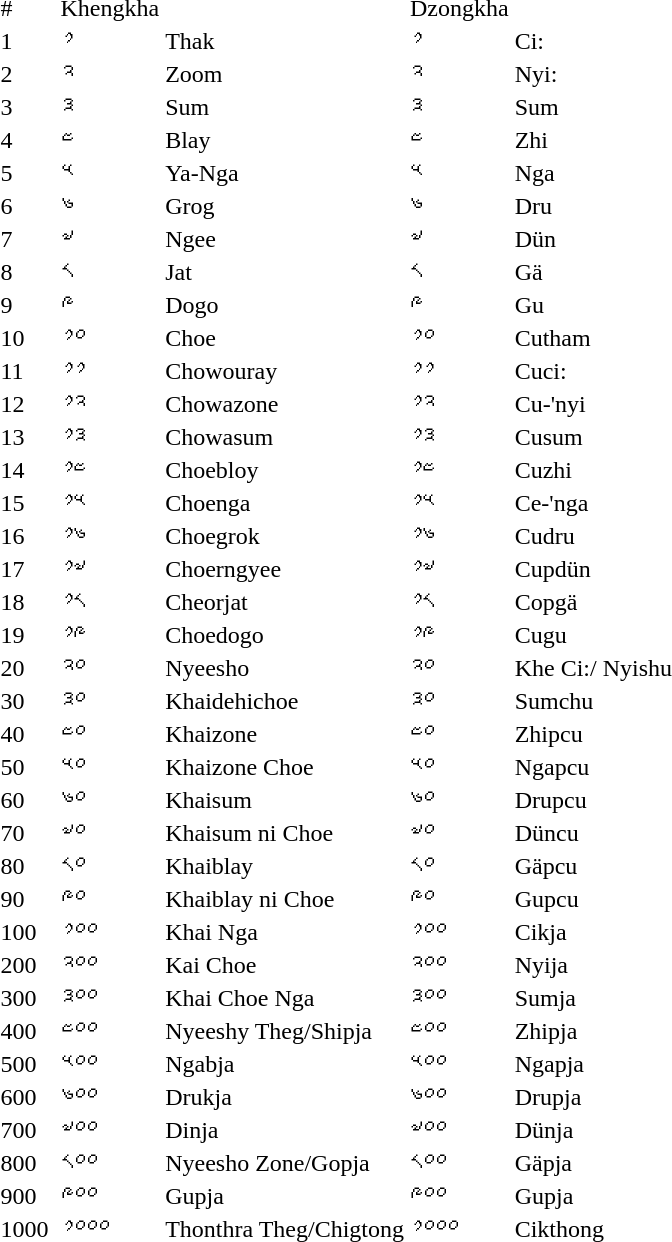<table>
<tr>
<td>#</td>
<td></td>
<td>Khengkha</td>
<td></td>
<td>Dzongkha</td>
<td></td>
</tr>
<tr>
<td>1</td>
<td></td>
<td>༡</td>
<td>Thak</td>
<td>༡</td>
<td>Ci:</td>
</tr>
<tr>
<td>2</td>
<td></td>
<td>༢</td>
<td>Zoom</td>
<td>༢</td>
<td>Nyi:</td>
</tr>
<tr>
<td>3</td>
<td></td>
<td>༣</td>
<td>Sum</td>
<td>༣</td>
<td>Sum</td>
</tr>
<tr>
<td>4</td>
<td></td>
<td>༤</td>
<td>Blay</td>
<td>༤</td>
<td>Zhi</td>
</tr>
<tr>
<td>5</td>
<td></td>
<td>༥</td>
<td>Ya-Nga</td>
<td>༥</td>
<td>Nga</td>
</tr>
<tr>
<td>6</td>
<td></td>
<td>༦</td>
<td>Grog</td>
<td>༦</td>
<td>Dru</td>
</tr>
<tr>
<td>7</td>
<td></td>
<td>༧</td>
<td>Ngee</td>
<td>༧</td>
<td>Dün</td>
</tr>
<tr>
<td>8</td>
<td></td>
<td>༨</td>
<td>Jat</td>
<td>༨</td>
<td>Gä</td>
</tr>
<tr>
<td>9</td>
<td></td>
<td>༩</td>
<td>Dogo</td>
<td>༩</td>
<td>Gu</td>
</tr>
<tr>
<td>10</td>
<td></td>
<td>༡༠</td>
<td>Choe</td>
<td>༡༠</td>
<td>Cutham</td>
</tr>
<tr>
<td>11</td>
<td></td>
<td>༡༡</td>
<td>Chowouray</td>
<td>༡༡</td>
<td>Cuci:</td>
</tr>
<tr>
<td>12</td>
<td></td>
<td>༡༢</td>
<td>Chowazone</td>
<td>༡༢</td>
<td>Cu-'nyi</td>
</tr>
<tr>
<td>13</td>
<td></td>
<td>༡༣</td>
<td>Chowasum</td>
<td>༡༣</td>
<td>Cusum</td>
</tr>
<tr>
<td>14</td>
<td></td>
<td>༡༤</td>
<td>Choebloy</td>
<td>༡༤</td>
<td>Cuzhi</td>
</tr>
<tr>
<td>15</td>
<td></td>
<td>༡༥</td>
<td>Choenga</td>
<td>༡༥</td>
<td>Ce-'nga</td>
</tr>
<tr>
<td>16</td>
<td></td>
<td>༡༦</td>
<td>Choegrok</td>
<td>༡༦</td>
<td>Cudru</td>
</tr>
<tr>
<td>17</td>
<td></td>
<td>༡༧</td>
<td>Choerngyee</td>
<td>༡༧</td>
<td>Cupdün</td>
</tr>
<tr>
<td>18</td>
<td></td>
<td>༡༨</td>
<td>Cheorjat</td>
<td>༡༨</td>
<td>Copgä</td>
</tr>
<tr>
<td>19</td>
<td></td>
<td>༡༩</td>
<td>Choedogo</td>
<td>༡༩</td>
<td>Cugu</td>
</tr>
<tr>
<td>20</td>
<td></td>
<td>༢༠</td>
<td>Nyeesho</td>
<td>༢༠</td>
<td>Khe Ci:/ Nyishu</td>
</tr>
<tr>
<td>30</td>
<td></td>
<td>༣༠</td>
<td>Khaidehichoe</td>
<td>༣༠</td>
<td>Sumchu</td>
</tr>
<tr>
<td>40</td>
<td></td>
<td>༤༠</td>
<td>Khaizone</td>
<td>༤༠</td>
<td>Zhipcu</td>
</tr>
<tr>
<td>50</td>
<td></td>
<td>༥༠</td>
<td>Khaizone Choe</td>
<td>༥༠</td>
<td>Ngapcu</td>
</tr>
<tr>
<td>60</td>
<td></td>
<td>༦༠</td>
<td>Khaisum</td>
<td>༦༠</td>
<td>Drupcu</td>
</tr>
<tr>
<td>70</td>
<td></td>
<td>༧༠</td>
<td>Khaisum ni Choe</td>
<td>༧༠</td>
<td>Düncu</td>
</tr>
<tr>
<td>80</td>
<td></td>
<td>༨༠</td>
<td>Khaiblay</td>
<td>༨༠</td>
<td>Gäpcu</td>
</tr>
<tr>
<td>90</td>
<td></td>
<td>༩༠</td>
<td>Khaiblay ni Choe</td>
<td>༩༠</td>
<td>Gupcu</td>
</tr>
<tr>
<td>100</td>
<td></td>
<td>༡༠༠</td>
<td>Khai Nga</td>
<td>༡༠༠</td>
<td>Cikja</td>
</tr>
<tr>
<td>200</td>
<td></td>
<td>༢༠༠</td>
<td>Kai Choe</td>
<td>༢༠༠</td>
<td>Nyija</td>
</tr>
<tr>
<td>300</td>
<td></td>
<td>༣༠༠</td>
<td>Khai Choe Nga</td>
<td>༣༠༠</td>
<td>Sumja</td>
</tr>
<tr>
<td>400</td>
<td></td>
<td>༤༠༠</td>
<td>Nyeeshy Theg/Shipja</td>
<td>༤༠༠</td>
<td>Zhipja</td>
</tr>
<tr>
<td>500</td>
<td></td>
<td>༥༠༠</td>
<td>Ngabja</td>
<td>༥༠༠</td>
<td>Ngapja</td>
</tr>
<tr>
<td>600</td>
<td></td>
<td>༦༠༠</td>
<td>Drukja</td>
<td>༦༠༠</td>
<td>Drupja</td>
</tr>
<tr>
<td>700</td>
<td></td>
<td>༧༠༠</td>
<td>Dinja</td>
<td>༧༠༠</td>
<td>Dünja</td>
</tr>
<tr>
<td>800</td>
<td></td>
<td>༨༠༠</td>
<td>Nyeesho Zone/Gopja</td>
<td>༨༠༠</td>
<td>Gäpja</td>
</tr>
<tr>
<td>900</td>
<td></td>
<td>༩༠༠</td>
<td>Gupja</td>
<td>༩༠༠</td>
<td>Gupja</td>
</tr>
<tr>
<td>1000</td>
<td></td>
<td>༡༠༠༠</td>
<td>Thonthra Theg/Chigtong</td>
<td>༡༠༠༠</td>
<td>Cikthong</td>
</tr>
</table>
